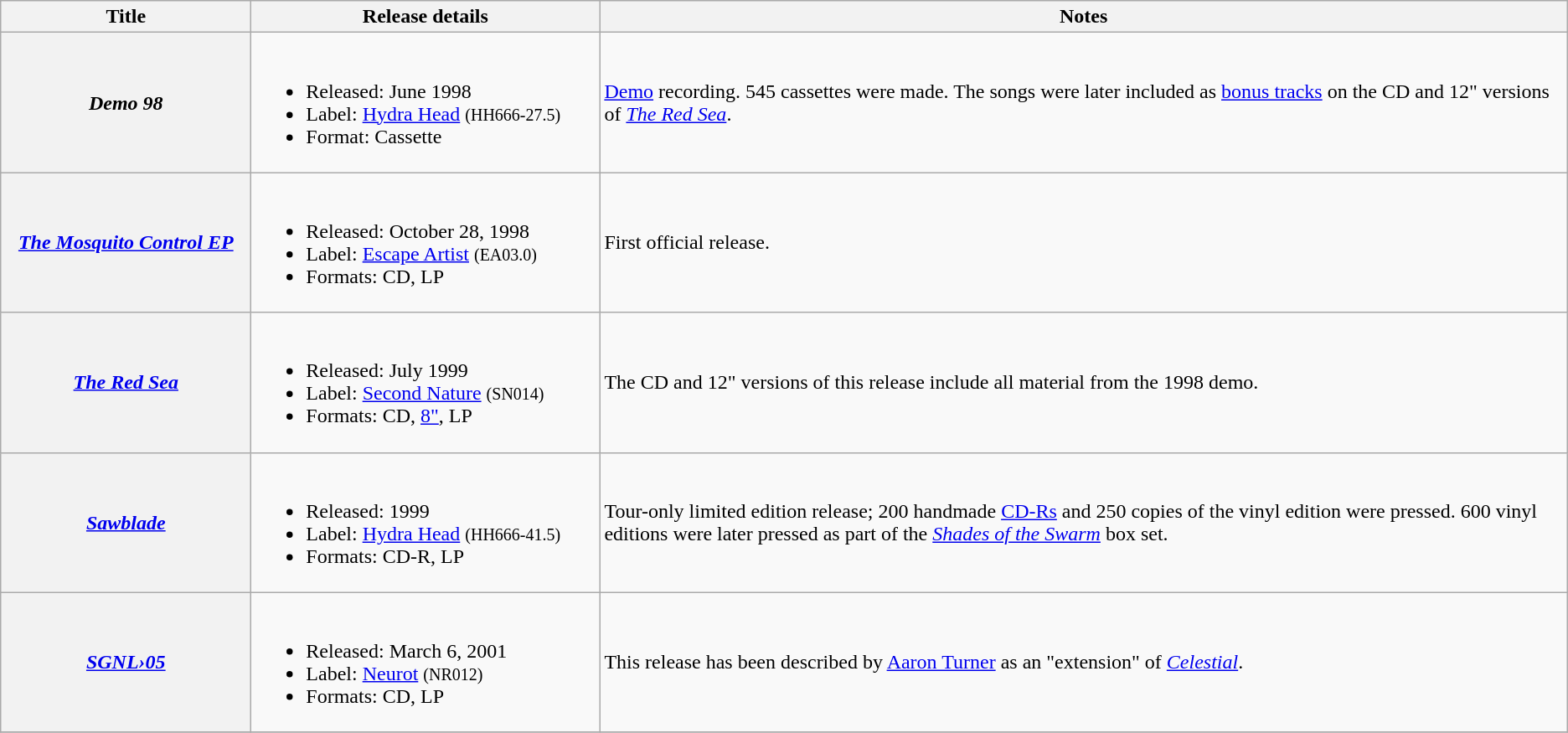<table class ="wikitable plainrowheaders">
<tr>
<th style="width:12em;">Title</th>
<th width="270">Release details</th>
<th>Notes</th>
</tr>
<tr>
<th scope="Row"><em>Demo 98</em></th>
<td><br><ul><li>Released: June 1998</li><li>Label: <a href='#'>Hydra Head</a> <small>(HH666-27.5)</small></li><li>Format: Cassette</li></ul></td>
<td><a href='#'>Demo</a> recording. 545 cassettes were made. The songs were later included as <a href='#'>bonus tracks</a> on the CD and 12" versions of <em><a href='#'>The Red Sea</a></em>.</td>
</tr>
<tr>
<th scope="row"><em><a href='#'>The Mosquito Control EP</a></em></th>
<td><br><ul><li>Released: October 28, 1998</li><li>Label: <a href='#'>Escape Artist</a> <small>(EA03.0)</small></li><li>Formats: CD, LP</li></ul></td>
<td>First official release.</td>
</tr>
<tr>
<th scope="Row"><em><a href='#'>The Red Sea</a></em></th>
<td><br><ul><li>Released: July 1999</li><li>Label: <a href='#'>Second Nature</a> <small>(SN014)</small></li><li>Formats: CD, <a href='#'>8"</a>, LP</li></ul></td>
<td>The CD and 12" versions of this release include all material from the 1998 demo.</td>
</tr>
<tr>
<th scope="Row"><em><a href='#'>Sawblade</a></em></th>
<td><br><ul><li>Released: 1999</li><li>Label: <a href='#'>Hydra Head</a> <small>(HH666-41.5)</small></li><li>Formats: CD-R, LP</li></ul></td>
<td>Tour-only limited edition release; 200 handmade <a href='#'>CD-Rs</a> and 250 copies of the vinyl edition were pressed. 600 vinyl editions were later pressed as part of the <em><a href='#'>Shades of the Swarm</a></em> box set.</td>
</tr>
<tr>
<th scope="Row"><em><a href='#'>SGNL›05</a></em></th>
<td><br><ul><li>Released: March 6, 2001</li><li>Label: <a href='#'>Neurot</a> <small>(NR012)</small></li><li>Formats: CD, LP</li></ul></td>
<td>This release has been described by <a href='#'>Aaron Turner</a> as an "extension" of <em><a href='#'>Celestial</a></em>.</td>
</tr>
<tr>
</tr>
</table>
